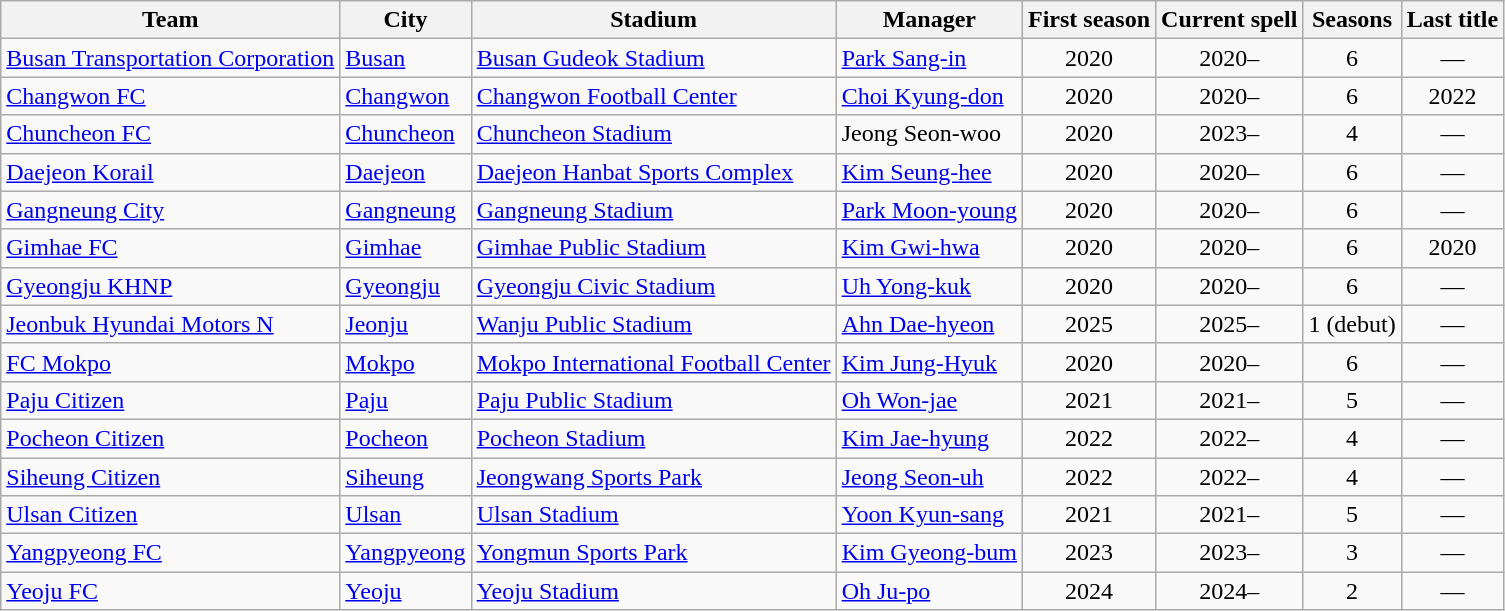<table class="wikitable" style="text-align:left">
<tr>
<th>Team</th>
<th>City</th>
<th>Stadium</th>
<th>Manager</th>
<th>First season</th>
<th>Current spell</th>
<th>Seasons</th>
<th>Last title</th>
</tr>
<tr>
<td><a href='#'>Busan Transportation Corporation</a></td>
<td><a href='#'>Busan</a></td>
<td><a href='#'>Busan Gudeok Stadium</a></td>
<td> <a href='#'>Park Sang-in</a></td>
<td align="center">2020</td>
<td align="center">2020–</td>
<td align="center">6</td>
<td align="center">—</td>
</tr>
<tr>
<td><a href='#'>Changwon FC</a></td>
<td><a href='#'>Changwon</a></td>
<td><a href='#'>Changwon Football Center</a></td>
<td> <a href='#'>Choi Kyung-don</a></td>
<td align="center">2020</td>
<td align="center">2020–</td>
<td align="center">6</td>
<td align="center">2022</td>
</tr>
<tr>
<td><a href='#'>Chuncheon FC</a></td>
<td><a href='#'>Chuncheon</a></td>
<td><a href='#'>Chuncheon Stadium</a></td>
<td> Jeong Seon-woo</td>
<td align="center">2020</td>
<td align="center">2023–</td>
<td align="center">4</td>
<td align="center">—</td>
</tr>
<tr>
<td><a href='#'>Daejeon Korail</a></td>
<td><a href='#'>Daejeon</a></td>
<td><a href='#'>Daejeon Hanbat Sports Complex</a></td>
<td> <a href='#'>Kim Seung-hee</a></td>
<td align="center">2020</td>
<td align="center">2020–</td>
<td align="center">6</td>
<td align="center">—</td>
</tr>
<tr>
<td><a href='#'>Gangneung City</a></td>
<td><a href='#'>Gangneung</a></td>
<td><a href='#'>Gangneung Stadium</a></td>
<td> <a href='#'>Park Moon-young</a></td>
<td align="center">2020</td>
<td align="center">2020–</td>
<td align="center">6</td>
<td align="center">—</td>
</tr>
<tr>
<td><a href='#'>Gimhae FC</a></td>
<td><a href='#'>Gimhae</a></td>
<td><a href='#'>Gimhae Public Stadium</a></td>
<td> <a href='#'>Kim Gwi-hwa</a></td>
<td align="center">2020</td>
<td align="center">2020–</td>
<td align="center">6</td>
<td align="center">2020</td>
</tr>
<tr>
<td><a href='#'>Gyeongju KHNP</a></td>
<td><a href='#'>Gyeongju</a></td>
<td><a href='#'>Gyeongju Civic Stadium</a></td>
<td> <a href='#'>Uh Yong-kuk</a></td>
<td align="center">2020</td>
<td align="center">2020–</td>
<td align="center">6</td>
<td align="center">—</td>
</tr>
<tr>
<td><a href='#'>Jeonbuk Hyundai Motors N</a></td>
<td><a href='#'>Jeonju</a></td>
<td><a href='#'>Wanju Public Stadium</a></td>
<td> <a href='#'>Ahn Dae-hyeon</a></td>
<td align="center">2025</td>
<td align="center">2025–</td>
<td align="center">1 (debut)</td>
<td align="center">—</td>
</tr>
<tr>
<td><a href='#'>FC Mokpo</a></td>
<td><a href='#'>Mokpo</a></td>
<td><a href='#'>Mokpo International Football Center</a></td>
<td> <a href='#'>Kim Jung-Hyuk</a></td>
<td align="center">2020</td>
<td align="center">2020–</td>
<td align="center">6</td>
<td align="center">—</td>
</tr>
<tr>
<td><a href='#'>Paju Citizen</a></td>
<td><a href='#'>Paju</a></td>
<td><a href='#'>Paju Public Stadium</a></td>
<td> <a href='#'>Oh Won-jae</a></td>
<td align="center">2021</td>
<td align="center">2021–</td>
<td align="center">5</td>
<td align="center">—</td>
</tr>
<tr>
<td><a href='#'>Pocheon Citizen</a></td>
<td><a href='#'>Pocheon</a></td>
<td><a href='#'>Pocheon Stadium</a></td>
<td> <a href='#'>Kim Jae-hyung</a></td>
<td align="center">2022</td>
<td align="center">2022–</td>
<td align="center">4</td>
<td align="center">—</td>
</tr>
<tr>
<td><a href='#'>Siheung Citizen</a></td>
<td><a href='#'>Siheung</a></td>
<td><a href='#'>Jeongwang Sports Park</a></td>
<td> <a href='#'>Jeong Seon-uh</a></td>
<td align="center">2022</td>
<td align="center">2022–</td>
<td align="center">4</td>
<td align="center">—</td>
</tr>
<tr>
<td><a href='#'>Ulsan Citizen</a></td>
<td><a href='#'>Ulsan</a></td>
<td><a href='#'>Ulsan Stadium</a></td>
<td> <a href='#'>Yoon Kyun-sang</a></td>
<td align="center">2021</td>
<td align="center">2021–</td>
<td align="center">5</td>
<td align="center">—</td>
</tr>
<tr>
<td><a href='#'>Yangpyeong FC</a></td>
<td><a href='#'>Yangpyeong</a></td>
<td><a href='#'>Yongmun Sports Park</a></td>
<td> <a href='#'>Kim Gyeong-bum</a></td>
<td align="center">2023</td>
<td align="center">2023–</td>
<td align="center">3</td>
<td align="center">—</td>
</tr>
<tr>
<td><a href='#'>Yeoju FC</a></td>
<td><a href='#'>Yeoju</a></td>
<td><a href='#'>Yeoju Stadium</a></td>
<td> <a href='#'>Oh Ju-po</a></td>
<td align="center">2024</td>
<td align="center">2024–</td>
<td align="center">2</td>
<td align="center">—</td>
</tr>
</table>
